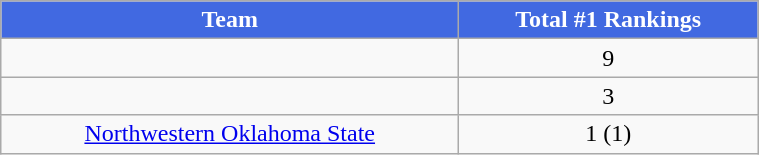<table class="wikitable" style="width:40%;">
<tr>
<th style="background:#4169E1; color:white;">Team</th>
<th style="background:#4169E1; color:white;">Total #1 Rankings</th>
</tr>
<tr style="text-align:center;">
<td></td>
<td>9</td>
</tr>
<tr style="text-align:center;">
<td></td>
<td>3</td>
</tr>
<tr style="text-align:center;">
<td><a href='#'>Northwestern Oklahoma State</a></td>
<td>1 (1)</td>
</tr>
</table>
